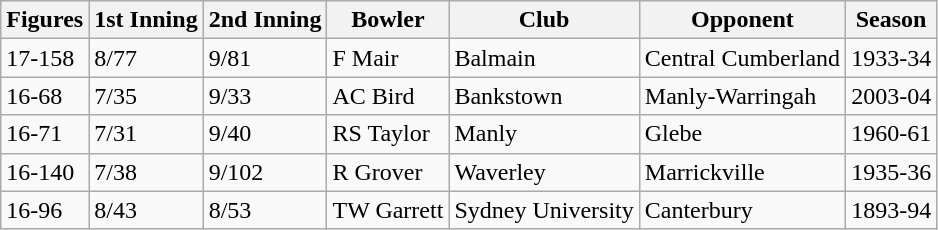<table class="wikitable">
<tr>
<th>Figures</th>
<th>1st Inning</th>
<th>2nd Inning</th>
<th>Bowler</th>
<th>Club</th>
<th>Opponent</th>
<th>Season</th>
</tr>
<tr>
<td>17-158</td>
<td>8/77</td>
<td>9/81</td>
<td>F Mair</td>
<td>Balmain</td>
<td>Central Cumberland</td>
<td>1933-34</td>
</tr>
<tr>
<td>16-68</td>
<td>7/35</td>
<td>9/33</td>
<td>AC Bird</td>
<td>Bankstown</td>
<td>Manly-Warringah</td>
<td>2003-04</td>
</tr>
<tr>
<td>16-71</td>
<td>7/31</td>
<td>9/40</td>
<td>RS Taylor</td>
<td>Manly</td>
<td>Glebe</td>
<td>1960-61</td>
</tr>
<tr>
<td>16-140</td>
<td>7/38</td>
<td>9/102</td>
<td>R Grover</td>
<td>Waverley</td>
<td>Marrickville</td>
<td>1935-36</td>
</tr>
<tr>
<td>16-96</td>
<td>8/43</td>
<td>8/53</td>
<td>TW Garrett</td>
<td>Sydney University</td>
<td>Canterbury</td>
<td>1893-94</td>
</tr>
</table>
